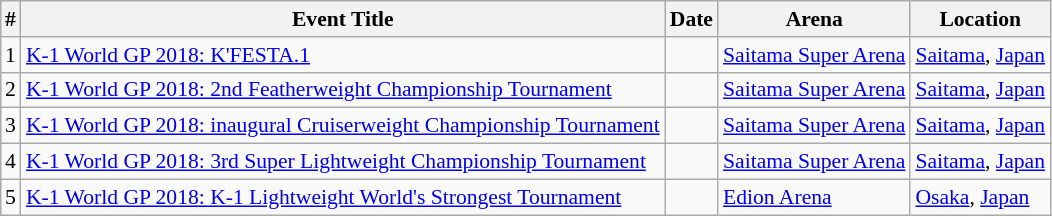<table class="sortable wikitable succession-box" style="margin:1.0em auto; font-size:90%;">
<tr>
<th scope="col">#</th>
<th scope="col">Event Title</th>
<th scope="col">Date</th>
<th scope="col">Arena</th>
<th scope="col">Location</th>
</tr>
<tr>
<td align=center>1</td>
<td><a href='#'>K-1 World GP 2018: K'FESTA.1</a></td>
<td></td>
<td><a href='#'>Saitama Super Arena</a></td>
<td> <a href='#'>Saitama</a>, <a href='#'>Japan</a></td>
</tr>
<tr>
<td align=center>2</td>
<td><a href='#'>K-1 World GP 2018: 2nd Featherweight Championship Tournament</a></td>
<td></td>
<td><a href='#'>Saitama Super Arena</a></td>
<td> <a href='#'>Saitama</a>, <a href='#'>Japan</a></td>
</tr>
<tr>
<td align=center>3</td>
<td><a href='#'>K-1 World GP 2018: inaugural Cruiserweight Championship Tournament</a></td>
<td></td>
<td><a href='#'>Saitama Super Arena</a></td>
<td> <a href='#'>Saitama</a>, <a href='#'>Japan</a></td>
</tr>
<tr>
<td align=center>4</td>
<td><a href='#'>K-1 World GP 2018: 3rd Super Lightweight Championship Tournament</a></td>
<td></td>
<td><a href='#'>Saitama Super Arena</a></td>
<td> <a href='#'>Saitama</a>, <a href='#'>Japan</a></td>
</tr>
<tr>
<td align=center>5</td>
<td><a href='#'>K-1 World GP 2018: K-1 Lightweight World's Strongest Tournament</a></td>
<td></td>
<td><a href='#'>Edion Arena</a></td>
<td> <a href='#'>Osaka</a>, <a href='#'>Japan</a></td>
</tr>
</table>
